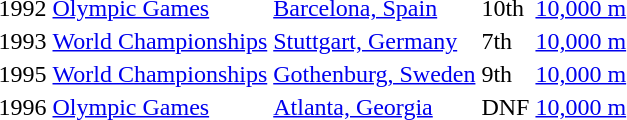<table>
<tr>
<td>1992</td>
<td><a href='#'>Olympic Games</a></td>
<td><a href='#'>Barcelona, Spain</a></td>
<td>10th</td>
<td><a href='#'>10,000 m</a></td>
</tr>
<tr>
<td>1993</td>
<td><a href='#'>World Championships</a></td>
<td><a href='#'>Stuttgart, Germany</a></td>
<td>7th</td>
<td><a href='#'>10,000 m</a></td>
</tr>
<tr>
<td>1995</td>
<td><a href='#'>World Championships</a></td>
<td><a href='#'>Gothenburg, Sweden</a></td>
<td>9th</td>
<td><a href='#'>10,000 m</a></td>
</tr>
<tr>
<td>1996</td>
<td><a href='#'>Olympic Games</a></td>
<td><a href='#'>Atlanta, Georgia</a></td>
<td>DNF</td>
<td><a href='#'>10,000 m</a></td>
</tr>
</table>
